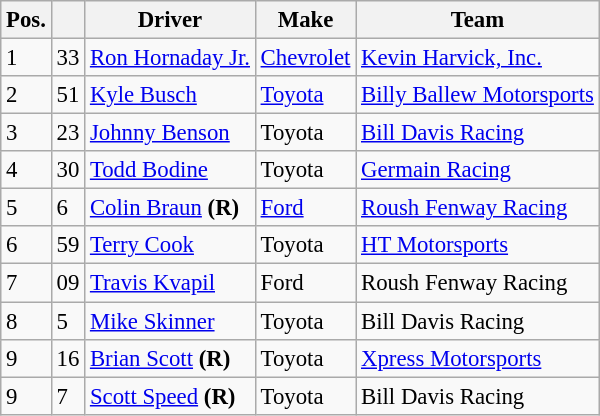<table class="wikitable" style="font-size: 95%;">
<tr>
<th>Pos.</th>
<th></th>
<th>Driver</th>
<th>Make</th>
<th>Team</th>
</tr>
<tr>
<td>1</td>
<td>33</td>
<td><a href='#'>Ron Hornaday Jr.</a></td>
<td><a href='#'>Chevrolet</a></td>
<td><a href='#'>Kevin Harvick, Inc.</a></td>
</tr>
<tr>
<td>2</td>
<td>51</td>
<td><a href='#'>Kyle Busch</a></td>
<td><a href='#'>Toyota</a></td>
<td><a href='#'>Billy Ballew Motorsports</a></td>
</tr>
<tr>
<td>3</td>
<td>23</td>
<td><a href='#'>Johnny Benson</a></td>
<td>Toyota</td>
<td><a href='#'>Bill Davis Racing</a></td>
</tr>
<tr>
<td>4</td>
<td>30</td>
<td><a href='#'>Todd Bodine</a></td>
<td>Toyota</td>
<td><a href='#'>Germain Racing</a></td>
</tr>
<tr>
<td>5</td>
<td>6</td>
<td><a href='#'>Colin Braun</a> <strong>(R)</strong></td>
<td><a href='#'>Ford</a></td>
<td><a href='#'>Roush Fenway Racing</a></td>
</tr>
<tr>
<td>6</td>
<td>59</td>
<td><a href='#'>Terry Cook</a></td>
<td>Toyota</td>
<td><a href='#'>HT Motorsports</a></td>
</tr>
<tr>
<td>7</td>
<td>09</td>
<td><a href='#'>Travis Kvapil</a></td>
<td>Ford</td>
<td>Roush Fenway Racing</td>
</tr>
<tr>
<td>8</td>
<td>5</td>
<td><a href='#'>Mike Skinner</a></td>
<td>Toyota</td>
<td>Bill Davis Racing</td>
</tr>
<tr>
<td>9</td>
<td>16</td>
<td><a href='#'>Brian Scott</a> <strong>(R)</strong></td>
<td>Toyota</td>
<td><a href='#'>Xpress Motorsports</a></td>
</tr>
<tr>
<td>9</td>
<td>7</td>
<td><a href='#'>Scott Speed</a> <strong>(R)</strong></td>
<td>Toyota</td>
<td>Bill Davis Racing</td>
</tr>
</table>
